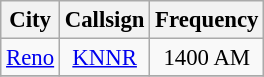<table class="wikitable" style="font-size: 95%; text-align: center;">
<tr>
<th>City</th>
<th>Callsign</th>
<th>Frequency</th>
</tr>
<tr>
<td><a href='#'>Reno</a></td>
<td><a href='#'>KNNR</a></td>
<td>1400 AM</td>
</tr>
<tr>
</tr>
</table>
